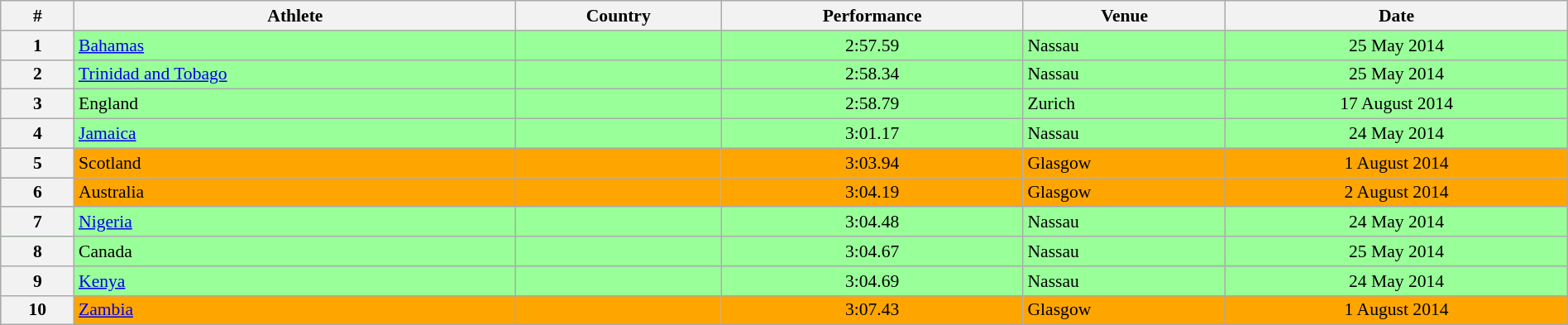<table class="wikitable" width=100% style="font-size:90%; text-align:center;">
<tr>
<th>#</th>
<th>Athlete</th>
<th>Country</th>
<th>Performance</th>
<th>Venue</th>
<th>Date</th>
</tr>
<tr bgcolor="99FF99">
<th>1</th>
<td align=left><a href='#'>Bahamas</a></td>
<td align=left></td>
<td>2:57.59</td>
<td align=left> Nassau</td>
<td>25 May 2014</td>
</tr>
<tr bgcolor="99FF99">
<th>2</th>
<td align=left><a href='#'>Trinidad and Tobago</a></td>
<td align=left></td>
<td>2:58.34</td>
<td align=left> Nassau</td>
<td>25 May 2014</td>
</tr>
<tr bgcolor="99FF99">
<th>3</th>
<td align=left>England</td>
<td align=left></td>
<td>2:58.79</td>
<td align=left> Zurich</td>
<td>17 August 2014</td>
</tr>
<tr bgcolor="99FF99">
<th>4</th>
<td align=left><a href='#'>Jamaica</a></td>
<td align=left></td>
<td>3:01.17</td>
<td align=left> Nassau</td>
<td>24 May 2014</td>
</tr>
<tr bgcolor="orange">
<th>5</th>
<td align=left>Scotland</td>
<td align=left></td>
<td>3:03.94</td>
<td align=left> Glasgow</td>
<td>1 August 2014</td>
</tr>
<tr bgcolor="orange">
<th>6</th>
<td align=left>Australia</td>
<td align=left></td>
<td>3:04.19</td>
<td align=left> Glasgow</td>
<td>2 August 2014</td>
</tr>
<tr bgcolor="99FF99">
<th>7</th>
<td align=left><a href='#'>Nigeria</a></td>
<td align=left></td>
<td>3:04.48</td>
<td align=left> Nassau</td>
<td>24 May 2014</td>
</tr>
<tr bgcolor="99FF99">
<th>8</th>
<td align=left>Canada</td>
<td align=left></td>
<td>3:04.67</td>
<td align=left> Nassau</td>
<td>25 May 2014</td>
</tr>
<tr bgcolor="99FF99">
<th>9</th>
<td align=left><a href='#'>Kenya</a></td>
<td align=left></td>
<td>3:04.69</td>
<td align=left> Nassau</td>
<td>24 May 2014</td>
</tr>
<tr bgcolor="orange">
<th>10</th>
<td align=left><a href='#'>Zambia</a></td>
<td align=left></td>
<td>3:07.43</td>
<td align=left> Glasgow</td>
<td>1 August 2014</td>
</tr>
</table>
